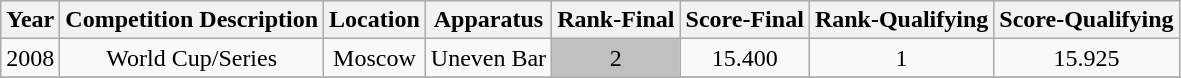<table class="wikitable" style="text-align:center">
<tr>
<th>Year</th>
<th>Competition Description</th>
<th>Location</th>
<th>Apparatus</th>
<th>Rank-Final</th>
<th>Score-Final</th>
<th>Rank-Qualifying</th>
<th>Score-Qualifying</th>
</tr>
<tr>
<td rowspan="1">2008</td>
<td>World Cup/Series</td>
<td>Moscow</td>
<td>Uneven Bar</td>
<td bgcolor="silver">2</td>
<td>15.400</td>
<td>1</td>
<td>15.925</td>
</tr>
<tr>
</tr>
</table>
